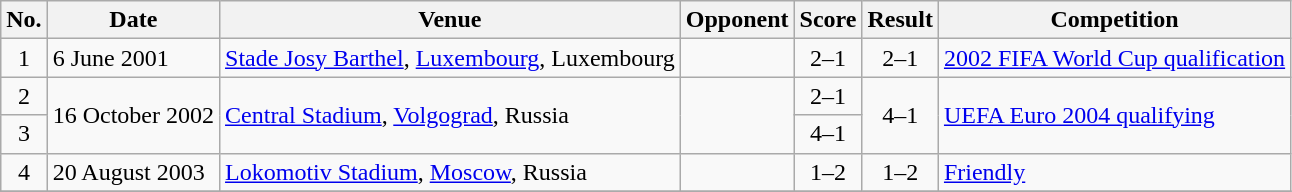<table class="wikitable sortable">
<tr>
<th scope="col">No.</th>
<th scope="col">Date</th>
<th scope="col">Venue</th>
<th scope="col">Opponent</th>
<th scope="col">Score</th>
<th scope="col">Result</th>
<th scope="col">Competition</th>
</tr>
<tr>
<td style="text-align:center">1</td>
<td>6 June 2001</td>
<td><a href='#'>Stade Josy Barthel</a>, <a href='#'>Luxembourg</a>, Luxembourg</td>
<td></td>
<td style="text-align:center">2–1</td>
<td style="text-align:center">2–1</td>
<td><a href='#'>2002 FIFA World Cup qualification</a></td>
</tr>
<tr>
<td style="text-align:center">2</td>
<td rowspan="2">16 October 2002</td>
<td rowspan="2"><a href='#'>Central Stadium</a>, <a href='#'>Volgograd</a>, Russia</td>
<td rowspan="2"></td>
<td style="text-align:center">2–1</td>
<td rowspan="2" style="text-align:center">4–1</td>
<td rowspan="2"><a href='#'>UEFA Euro 2004 qualifying</a></td>
</tr>
<tr>
<td style="text-align:center">3</td>
<td style="text-align:center">4–1</td>
</tr>
<tr>
<td style="text-align:center">4</td>
<td>20 August 2003</td>
<td><a href='#'>Lokomotiv Stadium</a>, <a href='#'>Moscow</a>, Russia</td>
<td></td>
<td style="text-align:center">1–2</td>
<td style="text-align:center">1–2</td>
<td><a href='#'>Friendly</a></td>
</tr>
<tr>
</tr>
</table>
